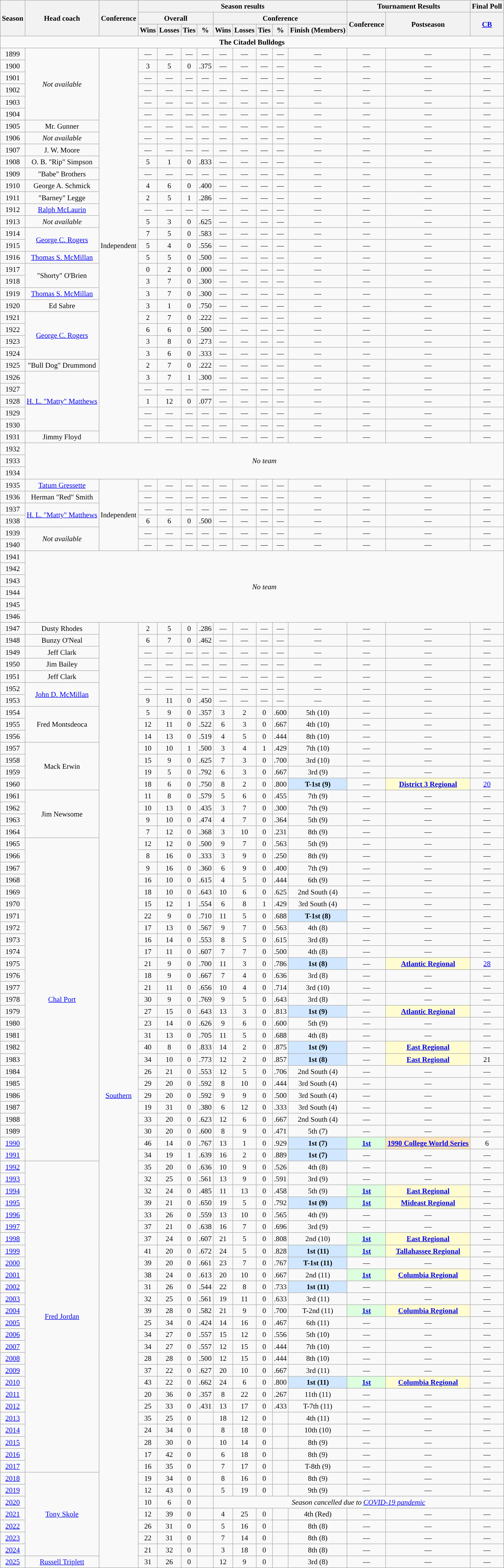<table class="wikitable" style="font-size: 95%; text-align:center;">
<tr>
<th rowspan="3">Season</th>
<th rowspan="3">Head coach</th>
<th rowspan="3">Conference</th>
<th colspan="9">Season results</th>
<th colspan="2">Tournament Results</th>
<th colspan="3">Final Poll</th>
</tr>
<tr>
<th colspan="4">Overall</th>
<th colspan="5">Conference</th>
<th rowspan="2">Conference</th>
<th rowspan="2">Postseason</th>
<th rowspan="2"><a href='#'>CB</a></th>
</tr>
<tr>
<th>Wins</th>
<th>Losses</th>
<th>Ties</th>
<th>%</th>
<th>Wins</th>
<th>Losses</th>
<th>Ties</th>
<th>%</th>
<th>Finish (Members)</th>
</tr>
<tr>
<td colspan=17><strong>The Citadel Bulldogs</strong></td>
</tr>
<tr>
<td>1899</td>
<td rowspan ="6"><em>Not available</em></td>
<td rowspan="33">Independent</td>
<td>—</td>
<td>—</td>
<td>—</td>
<td>—</td>
<td>—</td>
<td>—</td>
<td>—</td>
<td>—</td>
<td>—</td>
<td>—</td>
<td>—</td>
<td>—</td>
</tr>
<tr>
<td>1900</td>
<td>3</td>
<td>5</td>
<td>0</td>
<td>.375</td>
<td>—</td>
<td>—</td>
<td>—</td>
<td>—</td>
<td>—</td>
<td>—</td>
<td>—</td>
<td>—</td>
</tr>
<tr>
<td>1901</td>
<td>—</td>
<td>—</td>
<td>—</td>
<td>—</td>
<td>—</td>
<td>—</td>
<td>—</td>
<td>—</td>
<td>—</td>
<td>—</td>
<td>—</td>
<td>—</td>
</tr>
<tr>
<td>1902</td>
<td>—</td>
<td>—</td>
<td>—</td>
<td>—</td>
<td>—</td>
<td>—</td>
<td>—</td>
<td>—</td>
<td>—</td>
<td>—</td>
<td>—</td>
<td>—</td>
</tr>
<tr>
<td>1903</td>
<td>—</td>
<td>—</td>
<td>—</td>
<td>—</td>
<td>—</td>
<td>—</td>
<td>—</td>
<td>—</td>
<td>—</td>
<td>—</td>
<td>—</td>
<td>—</td>
</tr>
<tr>
<td>1904</td>
<td>—</td>
<td>—</td>
<td>—</td>
<td>—</td>
<td>—</td>
<td>—</td>
<td>—</td>
<td>—</td>
<td>—</td>
<td>—</td>
<td>—</td>
<td>—</td>
</tr>
<tr>
<td>1905</td>
<td>Mr. Gunner</td>
<td>—</td>
<td>—</td>
<td>—</td>
<td>—</td>
<td>—</td>
<td>—</td>
<td>—</td>
<td>—</td>
<td>—</td>
<td>—</td>
<td>—</td>
<td>—</td>
</tr>
<tr>
<td>1906</td>
<td><em>Not available</em></td>
<td>—</td>
<td>—</td>
<td>—</td>
<td>—</td>
<td>—</td>
<td>—</td>
<td>—</td>
<td>—</td>
<td>—</td>
<td>—</td>
<td>—</td>
<td>—</td>
</tr>
<tr>
<td>1907</td>
<td>J. W. Moore</td>
<td>—</td>
<td>—</td>
<td>—</td>
<td>—</td>
<td>—</td>
<td>—</td>
<td>—</td>
<td>—</td>
<td>—</td>
<td>—</td>
<td>—</td>
<td>—</td>
</tr>
<tr>
<td>1908</td>
<td>O. B. "Rip" Simpson</td>
<td>5</td>
<td>1</td>
<td>0</td>
<td>.833</td>
<td>—</td>
<td>—</td>
<td>—</td>
<td>—</td>
<td>—</td>
<td>—</td>
<td>—</td>
<td>—</td>
</tr>
<tr>
<td>1909</td>
<td>"Babe" Brothers</td>
<td>—</td>
<td>—</td>
<td>—</td>
<td>—</td>
<td>—</td>
<td>—</td>
<td>—</td>
<td>—</td>
<td>—</td>
<td>—</td>
<td>—</td>
<td>—</td>
</tr>
<tr>
<td>1910</td>
<td>George A. Schmick</td>
<td>4</td>
<td>6</td>
<td>0</td>
<td>.400</td>
<td>—</td>
<td>—</td>
<td>—</td>
<td>—</td>
<td>—</td>
<td>—</td>
<td>—</td>
<td>—</td>
</tr>
<tr>
<td>1911</td>
<td>"Barney" Legge</td>
<td>2</td>
<td>5</td>
<td>1</td>
<td>.286</td>
<td>—</td>
<td>—</td>
<td>—</td>
<td>—</td>
<td>—</td>
<td>—</td>
<td>—</td>
<td>—</td>
</tr>
<tr>
<td>1912</td>
<td><a href='#'>Ralph McLaurin</a></td>
<td>—</td>
<td>—</td>
<td>—</td>
<td>—</td>
<td>—</td>
<td>—</td>
<td>—</td>
<td>—</td>
<td>—</td>
<td>—</td>
<td>—</td>
<td>—</td>
</tr>
<tr>
<td>1913</td>
<td><em>Not available</em></td>
<td>5</td>
<td>3</td>
<td>0</td>
<td>.625</td>
<td>—</td>
<td>—</td>
<td>—</td>
<td>—</td>
<td>—</td>
<td>—</td>
<td>—</td>
<td>—</td>
</tr>
<tr>
<td>1914</td>
<td rowspan="2"><a href='#'>George C. Rogers</a></td>
<td>7</td>
<td>5</td>
<td>0</td>
<td>.583</td>
<td>—</td>
<td>—</td>
<td>—</td>
<td>—</td>
<td>—</td>
<td>—</td>
<td>—</td>
<td>—</td>
</tr>
<tr>
<td>1915</td>
<td>5</td>
<td>4</td>
<td>0</td>
<td>.556</td>
<td>—</td>
<td>—</td>
<td>—</td>
<td>—</td>
<td>—</td>
<td>—</td>
<td>—</td>
<td>—</td>
</tr>
<tr>
<td>1916</td>
<td><a href='#'>Thomas S. McMillan</a></td>
<td>5</td>
<td>5</td>
<td>0</td>
<td>.500</td>
<td>—</td>
<td>—</td>
<td>—</td>
<td>—</td>
<td>—</td>
<td>—</td>
<td>—</td>
<td>—</td>
</tr>
<tr>
<td>1917</td>
<td rowspan="2">"Shorty" O'Brien</td>
<td>0</td>
<td>2</td>
<td>0</td>
<td>.000</td>
<td>—</td>
<td>—</td>
<td>—</td>
<td>—</td>
<td>—</td>
<td>—</td>
<td>—</td>
<td>—</td>
</tr>
<tr>
<td>1918</td>
<td>3</td>
<td>7</td>
<td>0</td>
<td>.300</td>
<td>—</td>
<td>—</td>
<td>—</td>
<td>—</td>
<td>—</td>
<td>—</td>
<td>—</td>
<td>—</td>
</tr>
<tr>
<td>1919</td>
<td><a href='#'>Thomas S. McMillan</a></td>
<td>3</td>
<td>7</td>
<td>0</td>
<td>.300</td>
<td>—</td>
<td>—</td>
<td>—</td>
<td>—</td>
<td>—</td>
<td>—</td>
<td>—</td>
<td>—</td>
</tr>
<tr>
<td>1920</td>
<td>Ed Sabre</td>
<td>3</td>
<td>1</td>
<td>0</td>
<td>.750</td>
<td>—</td>
<td>—</td>
<td>—</td>
<td>—</td>
<td>—</td>
<td>—</td>
<td>—</td>
<td>—</td>
</tr>
<tr>
<td>1921</td>
<td rowspan="4"><a href='#'>George C. Rogers</a></td>
<td>2</td>
<td>7</td>
<td>0</td>
<td>.222</td>
<td>—</td>
<td>—</td>
<td>—</td>
<td>—</td>
<td>—</td>
<td>—</td>
<td>—</td>
<td>—</td>
</tr>
<tr>
<td>1922</td>
<td>6</td>
<td>6</td>
<td>0</td>
<td>.500</td>
<td>—</td>
<td>—</td>
<td>—</td>
<td>—</td>
<td>—</td>
<td>—</td>
<td>—</td>
<td>—</td>
</tr>
<tr>
<td>1923</td>
<td>3</td>
<td>8</td>
<td>0</td>
<td>.273</td>
<td>—</td>
<td>—</td>
<td>—</td>
<td>—</td>
<td>—</td>
<td>—</td>
<td>—</td>
<td>—</td>
</tr>
<tr>
<td>1924</td>
<td>3</td>
<td>6</td>
<td>0</td>
<td>.333</td>
<td>—</td>
<td>—</td>
<td>—</td>
<td>—</td>
<td>—</td>
<td>—</td>
<td>—</td>
<td>—</td>
</tr>
<tr>
<td>1925</td>
<td>"Bull Dog" Drummond</td>
<td>2</td>
<td>7</td>
<td>0</td>
<td>.222</td>
<td>—</td>
<td>—</td>
<td>—</td>
<td>—</td>
<td>—</td>
<td>—</td>
<td>—</td>
<td>—</td>
</tr>
<tr>
<td>1926</td>
<td rowspan="5"><a href='#'>H. L. "Matty" Matthews</a></td>
<td>3</td>
<td>7</td>
<td>1</td>
<td>.300</td>
<td>—</td>
<td>—</td>
<td>—</td>
<td>—</td>
<td>—</td>
<td>—</td>
<td>—</td>
<td>—</td>
</tr>
<tr>
<td>1927</td>
<td>—</td>
<td>—</td>
<td>—</td>
<td>—</td>
<td>—</td>
<td>—</td>
<td>—</td>
<td>—</td>
<td>—</td>
<td>—</td>
<td>—</td>
<td>—</td>
</tr>
<tr>
<td>1928</td>
<td>1</td>
<td>12</td>
<td>0</td>
<td>.077</td>
<td>—</td>
<td>—</td>
<td>—</td>
<td>—</td>
<td>—</td>
<td>—</td>
<td>—</td>
<td>—</td>
</tr>
<tr>
<td>1929</td>
<td>—</td>
<td>—</td>
<td>—</td>
<td>—</td>
<td>—</td>
<td>—</td>
<td>—</td>
<td>—</td>
<td>—</td>
<td>—</td>
<td>—</td>
<td>—</td>
</tr>
<tr>
<td>1930</td>
<td>—</td>
<td>—</td>
<td>—</td>
<td>—</td>
<td>—</td>
<td>—</td>
<td>—</td>
<td>—</td>
<td>—</td>
<td>—</td>
<td>—</td>
<td>—</td>
</tr>
<tr>
<td>1931</td>
<td>Jimmy Floyd</td>
<td>—</td>
<td>—</td>
<td>—</td>
<td>—</td>
<td>—</td>
<td>—</td>
<td>—</td>
<td>—</td>
<td>—</td>
<td>—</td>
<td>—</td>
<td>—</td>
</tr>
<tr>
<td>1932</td>
<td rowspan ="3" colspan="14"><em>No team</em></td>
</tr>
<tr>
<td>1933</td>
</tr>
<tr>
<td>1934</td>
</tr>
<tr>
<td>1935</td>
<td><a href='#'>Tatum Gressette</a></td>
<td rowspan="6">Independent</td>
<td>—</td>
<td>—</td>
<td>—</td>
<td>—</td>
<td>—</td>
<td>—</td>
<td>—</td>
<td>—</td>
<td>—</td>
<td>—</td>
<td>—</td>
<td>—</td>
</tr>
<tr>
<td>1936</td>
<td>Herman "Red" Smith</td>
<td>—</td>
<td>—</td>
<td>—</td>
<td>—</td>
<td>—</td>
<td>—</td>
<td>—</td>
<td>—</td>
<td>—</td>
<td>—</td>
<td>—</td>
<td>—</td>
</tr>
<tr>
<td>1937</td>
<td rowspan="2"><a href='#'>H. L. "Matty" Matthews</a></td>
<td>—</td>
<td>—</td>
<td>—</td>
<td>—</td>
<td>—</td>
<td>—</td>
<td>—</td>
<td>—</td>
<td>—</td>
<td>—</td>
<td>—</td>
<td>—</td>
</tr>
<tr>
<td>1938</td>
<td>6</td>
<td>6</td>
<td>0</td>
<td>.500</td>
<td>—</td>
<td>—</td>
<td>—</td>
<td>—</td>
<td>—</td>
<td>—</td>
<td>—</td>
<td>—</td>
</tr>
<tr>
<td>1939</td>
<td rowspan="2"><em>Not available</em></td>
<td>—</td>
<td>—</td>
<td>—</td>
<td>—</td>
<td>—</td>
<td>—</td>
<td>—</td>
<td>—</td>
<td>—</td>
<td>—</td>
<td>—</td>
<td>—</td>
</tr>
<tr>
<td>1940</td>
<td>—</td>
<td>—</td>
<td>—</td>
<td>—</td>
<td>—</td>
<td>—</td>
<td>—</td>
<td>—</td>
<td>—</td>
<td>—</td>
<td>—</td>
<td>—</td>
</tr>
<tr>
<td>1941</td>
<td rowspan ="6" colspan="14"><em>No team</em></td>
</tr>
<tr>
<td>1942</td>
</tr>
<tr>
<td>1943</td>
</tr>
<tr>
<td>1944</td>
</tr>
<tr>
<td>1945</td>
</tr>
<tr>
<td>1946</td>
</tr>
<tr>
<td>1947</td>
<td>Dusty Rhodes</td>
<td rowspan="79"><a href='#'>Southern</a></td>
<td>2</td>
<td>5</td>
<td>0</td>
<td>.286</td>
<td>—</td>
<td>—</td>
<td>—</td>
<td>—</td>
<td>—</td>
<td>—</td>
<td>—</td>
<td>—</td>
</tr>
<tr>
<td>1948</td>
<td>Bunzy O'Neal</td>
<td>6</td>
<td>7</td>
<td>0</td>
<td>.462</td>
<td>—</td>
<td>—</td>
<td>—</td>
<td>—</td>
<td>—</td>
<td>—</td>
<td>—</td>
<td>—</td>
</tr>
<tr>
<td>1949</td>
<td>Jeff Clark</td>
<td>—</td>
<td>—</td>
<td>—</td>
<td>—</td>
<td>—</td>
<td>—</td>
<td>—</td>
<td>—</td>
<td>—</td>
<td>—</td>
<td>—</td>
<td>—</td>
</tr>
<tr>
<td>1950</td>
<td>Jim Bailey</td>
<td>—</td>
<td>—</td>
<td>—</td>
<td>—</td>
<td>—</td>
<td>—</td>
<td>—</td>
<td>—</td>
<td>—</td>
<td>—</td>
<td>—</td>
<td>—</td>
</tr>
<tr>
<td>1951</td>
<td>Jeff Clark</td>
<td>—</td>
<td>—</td>
<td>—</td>
<td>—</td>
<td>—</td>
<td>—</td>
<td>—</td>
<td>—</td>
<td>—</td>
<td>—</td>
<td>—</td>
<td>—</td>
</tr>
<tr>
<td>1952</td>
<td rowspan="2"><a href='#'>John D. McMillan</a></td>
<td>—</td>
<td>—</td>
<td>—</td>
<td>—</td>
<td>—</td>
<td>—</td>
<td>—</td>
<td>—</td>
<td>—</td>
<td>—</td>
<td>—</td>
<td>—</td>
</tr>
<tr>
<td>1953</td>
<td>9</td>
<td>11</td>
<td>0</td>
<td>.450</td>
<td>—</td>
<td>—</td>
<td>—</td>
<td>—</td>
<td>—</td>
<td>—</td>
<td>—</td>
<td>—</td>
</tr>
<tr>
<td>1954</td>
<td rowspan="3">Fred Montsdeoca</td>
<td>5</td>
<td>9</td>
<td>0</td>
<td>.357</td>
<td>3</td>
<td>2</td>
<td>0</td>
<td>.600</td>
<td>5th (10)</td>
<td>—</td>
<td>—</td>
<td>—</td>
</tr>
<tr>
<td>1955</td>
<td>12</td>
<td>11</td>
<td>0</td>
<td>.522</td>
<td>6</td>
<td>3</td>
<td>0</td>
<td>.667</td>
<td>4th (10)</td>
<td>—</td>
<td>—</td>
<td>—</td>
</tr>
<tr>
<td>1956</td>
<td>14</td>
<td>13</td>
<td>0</td>
<td>.519</td>
<td>4</td>
<td>5</td>
<td>0</td>
<td>.444</td>
<td>8th (10)</td>
<td>—</td>
<td>—</td>
<td>—</td>
</tr>
<tr>
<td>1957</td>
<td rowspan="4">Mack Erwin</td>
<td>10</td>
<td>10</td>
<td>1</td>
<td>.500</td>
<td>3</td>
<td>4</td>
<td>1</td>
<td>.429</td>
<td>7th (10)</td>
<td>—</td>
<td>—</td>
<td>—</td>
</tr>
<tr>
<td>1958</td>
<td>15</td>
<td>9</td>
<td>0</td>
<td>.625</td>
<td>7</td>
<td>3</td>
<td>0</td>
<td>.700</td>
<td>3rd (10)</td>
<td>—</td>
<td>—</td>
<td>—</td>
</tr>
<tr>
<td>1959</td>
<td>19</td>
<td>5</td>
<td>0</td>
<td>.792</td>
<td>6</td>
<td>3</td>
<td>0</td>
<td>.667</td>
<td>3rd (9)</td>
<td>—</td>
<td>—</td>
<td>—</td>
</tr>
<tr>
<td>1960</td>
<td>18</td>
<td>6</td>
<td>0</td>
<td>.750</td>
<td>8</td>
<td>2</td>
<td>0</td>
<td>.800</td>
<td bgcolor="#D0E7FF"><strong>T-1st (9)</strong></td>
<td>—</td>
<td bgcolor="#fffdd0"><strong><a href='#'>District 3 Regional</a></strong></td>
<td><a href='#'>20</a></td>
</tr>
<tr>
<td>1961</td>
<td rowspan="4">Jim Newsome</td>
<td>11</td>
<td>8</td>
<td>0</td>
<td>.579</td>
<td>5</td>
<td>6</td>
<td>0</td>
<td>.455</td>
<td>7th (9)</td>
<td>—</td>
<td>—</td>
<td>—</td>
</tr>
<tr>
<td>1962</td>
<td>10</td>
<td>13</td>
<td>0</td>
<td>.435</td>
<td>3</td>
<td>7</td>
<td>0</td>
<td>.300</td>
<td>7th (9)</td>
<td>—</td>
<td>—</td>
<td>—</td>
</tr>
<tr>
<td>1963</td>
<td>9</td>
<td>10</td>
<td>0</td>
<td>.474</td>
<td>4</td>
<td>7</td>
<td>0</td>
<td>.364</td>
<td>5th (9)</td>
<td>—</td>
<td>—</td>
<td>—</td>
</tr>
<tr>
<td>1964</td>
<td>7</td>
<td>12</td>
<td>0</td>
<td>.368</td>
<td>3</td>
<td>10</td>
<td>0</td>
<td>.231</td>
<td>8th (9)</td>
<td>—</td>
<td>—</td>
<td>—</td>
</tr>
<tr>
<td>1965</td>
<td rowspan="27"><a href='#'>Chal Port</a></td>
<td>12</td>
<td>12</td>
<td>0</td>
<td>.500</td>
<td>9</td>
<td>7</td>
<td>0</td>
<td>.563</td>
<td>5th (9)</td>
<td>—</td>
<td>—</td>
<td>—</td>
</tr>
<tr>
<td>1966</td>
<td>8</td>
<td>16</td>
<td>0</td>
<td>.333</td>
<td>3</td>
<td>9</td>
<td>0</td>
<td>.250</td>
<td>8th (9)</td>
<td>—</td>
<td>—</td>
<td>—</td>
</tr>
<tr>
<td>1967</td>
<td>9</td>
<td>16</td>
<td>0</td>
<td>.360</td>
<td>6</td>
<td>9</td>
<td>0</td>
<td>.400</td>
<td>7th (9)</td>
<td>—</td>
<td>—</td>
<td>—</td>
</tr>
<tr>
<td>1968</td>
<td>16</td>
<td>10</td>
<td>0</td>
<td>.615</td>
<td>4</td>
<td>5</td>
<td>0</td>
<td>.444</td>
<td>6th (9)</td>
<td>—</td>
<td>—</td>
<td>—</td>
</tr>
<tr>
<td>1969</td>
<td>18</td>
<td>10</td>
<td>0</td>
<td>.643</td>
<td>10</td>
<td>6</td>
<td>0</td>
<td>.625</td>
<td>2nd South (4)</td>
<td>—</td>
<td>—</td>
<td>—</td>
</tr>
<tr>
<td>1970</td>
<td>15</td>
<td>12</td>
<td>1</td>
<td>.554</td>
<td>6</td>
<td>8</td>
<td>1</td>
<td>.429</td>
<td>3rd South (4)</td>
<td>—</td>
<td>—</td>
<td>—</td>
</tr>
<tr>
<td>1971</td>
<td>22</td>
<td>9</td>
<td>0</td>
<td>.710</td>
<td>11</td>
<td>5</td>
<td>0</td>
<td>.688</td>
<td bgcolor="#D0E7FF"><strong>T-1st (8)</strong></td>
<td>—</td>
<td>—</td>
<td>—</td>
</tr>
<tr>
<td>1972</td>
<td>17</td>
<td>13</td>
<td>0</td>
<td>.567</td>
<td>9</td>
<td>7</td>
<td>0</td>
<td>.563</td>
<td>4th (8)</td>
<td>—</td>
<td>—</td>
<td>—</td>
</tr>
<tr>
<td>1973</td>
<td>16</td>
<td>14</td>
<td>0</td>
<td>.553</td>
<td>8</td>
<td>5</td>
<td>0</td>
<td>.615</td>
<td>3rd (8)</td>
<td>—</td>
<td>—</td>
<td>—</td>
</tr>
<tr>
<td>1974</td>
<td>17</td>
<td>11</td>
<td>0</td>
<td>.607</td>
<td>7</td>
<td>7</td>
<td>0</td>
<td>.500</td>
<td>4th (8)</td>
<td>—</td>
<td>—</td>
<td>—</td>
</tr>
<tr>
<td>1975</td>
<td>21</td>
<td>9</td>
<td>0</td>
<td>.700</td>
<td>11</td>
<td>3</td>
<td>0</td>
<td>.786</td>
<td bgcolor="#D0E7FF"><strong>1st (8)</strong></td>
<td>—</td>
<td bgcolor="#fffdd0"><strong><a href='#'>Atlantic Regional</a></strong></td>
<td><a href='#'>28</a></td>
</tr>
<tr>
<td>1976</td>
<td>18</td>
<td>9</td>
<td>0</td>
<td>.667</td>
<td>7</td>
<td>4</td>
<td>0</td>
<td>.636</td>
<td>3rd (8)</td>
<td>—</td>
<td>—</td>
<td>—</td>
</tr>
<tr>
<td>1977</td>
<td>21</td>
<td>11</td>
<td>0</td>
<td>.656</td>
<td>10</td>
<td>4</td>
<td>0</td>
<td>.714</td>
<td>3rd (10)</td>
<td>—</td>
<td>—</td>
<td>—</td>
</tr>
<tr>
<td>1978</td>
<td>30</td>
<td>9</td>
<td>0</td>
<td>.769</td>
<td>9</td>
<td>5</td>
<td>0</td>
<td>.643</td>
<td>3rd (8)</td>
<td>—</td>
<td>—</td>
<td>—</td>
</tr>
<tr>
<td>1979</td>
<td>27</td>
<td>15</td>
<td>0</td>
<td>.643</td>
<td>13</td>
<td>3</td>
<td>0</td>
<td>.813</td>
<td bgcolor="#D0E7FF"><strong>1st (9)</strong></td>
<td>—</td>
<td bgcolor="#fffdd0"><strong><a href='#'>Atlantic Regional</a></strong></td>
<td>—</td>
</tr>
<tr>
<td>1980</td>
<td>23</td>
<td>14</td>
<td>0</td>
<td>.626</td>
<td>9</td>
<td>6</td>
<td>0</td>
<td>.600</td>
<td>5th (9)</td>
<td>—</td>
<td>—</td>
<td>—</td>
</tr>
<tr>
<td>1981</td>
<td>31</td>
<td>13</td>
<td>0</td>
<td>.705</td>
<td>11</td>
<td>5</td>
<td>0</td>
<td>.688</td>
<td>4th (8)</td>
<td>—</td>
<td>—</td>
<td>—</td>
</tr>
<tr>
<td>1982</td>
<td>40</td>
<td>8</td>
<td>0</td>
<td>.833</td>
<td>14</td>
<td>2</td>
<td>0</td>
<td>.875</td>
<td bgcolor="#D0E7FF"><strong>1st (9)</strong></td>
<td>—</td>
<td bgcolor="#fffdd0"><strong><a href='#'>East Regional</a></strong></td>
<td>—</td>
</tr>
<tr>
<td>1983</td>
<td>34</td>
<td>10</td>
<td>0</td>
<td>.773</td>
<td>12</td>
<td>2</td>
<td>0</td>
<td>.857</td>
<td bgcolor="#D0E7FF"><strong>1st (8)</strong></td>
<td>—</td>
<td bgcolor="#fffdd0"><strong><a href='#'>East Regional</a></strong></td>
<td>21</td>
</tr>
<tr>
<td>1984</td>
<td>26</td>
<td>21</td>
<td>0</td>
<td>.553</td>
<td>12</td>
<td>5</td>
<td>0</td>
<td>.706</td>
<td>2nd South (4)</td>
<td>—</td>
<td>—</td>
<td>—</td>
</tr>
<tr>
<td>1985</td>
<td>29</td>
<td>20</td>
<td>0</td>
<td>.592</td>
<td>8</td>
<td>10</td>
<td>0</td>
<td>.444</td>
<td>3rd South (4)</td>
<td>—</td>
<td>—</td>
<td>—</td>
</tr>
<tr>
<td>1986</td>
<td>29</td>
<td>20</td>
<td>0</td>
<td>.592</td>
<td>9</td>
<td>9</td>
<td>0</td>
<td>.500</td>
<td>3rd South (4)</td>
<td>—</td>
<td>—</td>
<td>—</td>
</tr>
<tr>
<td>1987</td>
<td>19</td>
<td>31</td>
<td>0</td>
<td>.380</td>
<td>6</td>
<td>12</td>
<td>0</td>
<td>.333</td>
<td>3rd South (4)</td>
<td>—</td>
<td>—</td>
<td>—</td>
</tr>
<tr>
<td>1988</td>
<td>33</td>
<td>20</td>
<td>0</td>
<td>.623</td>
<td>12</td>
<td>6</td>
<td>0</td>
<td>.667</td>
<td>2nd South (4)</td>
<td>—</td>
<td>—</td>
<td>—</td>
</tr>
<tr>
<td>1989</td>
<td>30</td>
<td>20</td>
<td>0</td>
<td>.600</td>
<td>8</td>
<td>9</td>
<td>0</td>
<td>.471</td>
<td>5th (7)</td>
<td>—</td>
<td>—</td>
<td>—</td>
</tr>
<tr>
<td><a href='#'>1990</a></td>
<td>46</td>
<td>14</td>
<td>0</td>
<td>.767</td>
<td>13</td>
<td>1</td>
<td>0</td>
<td>.929</td>
<td bgcolor="#D0E7FF"><strong>1st (7)</strong></td>
<td bgcolor="#DDFFDD"><strong><a href='#'>1st</a></strong></td>
<td bgcolor="#FFE6BD"><strong><a href='#'>1990 College World Series</a></strong></td>
<td>6</td>
</tr>
<tr>
<td><a href='#'>1991</a></td>
<td>34</td>
<td>19</td>
<td>1</td>
<td>.639</td>
<td>16</td>
<td>2</td>
<td>0</td>
<td>.889</td>
<td bgcolor="#D0E7FF"><strong>1st (7)</strong></td>
<td>—</td>
<td>—</td>
<td>—</td>
</tr>
<tr>
<td><a href='#'>1992</a></td>
<td rowspan="26"><a href='#'>Fred Jordan</a></td>
<td>35</td>
<td>20</td>
<td>0</td>
<td>.636</td>
<td>10</td>
<td>9</td>
<td>0</td>
<td>.526</td>
<td>4th (8)</td>
<td>—</td>
<td>—</td>
<td>—</td>
</tr>
<tr>
<td><a href='#'>1993</a></td>
<td>32</td>
<td>25</td>
<td>0</td>
<td>.561</td>
<td>13</td>
<td>9</td>
<td>0</td>
<td>.591</td>
<td>3rd (9)</td>
<td>—</td>
<td>—</td>
<td>—</td>
</tr>
<tr>
<td><a href='#'>1994</a></td>
<td>32</td>
<td>24</td>
<td>0</td>
<td>.485</td>
<td>11</td>
<td>13</td>
<td>0</td>
<td>.458</td>
<td>5th (9)</td>
<td bgcolor="#DDFFDD"><strong><a href='#'>1st</a></strong></td>
<td bgcolor="#fffdd0"><strong><a href='#'>East Regional</a></strong></td>
<td>—</td>
</tr>
<tr>
<td><a href='#'>1995</a></td>
<td>39</td>
<td>21</td>
<td>0</td>
<td>.650</td>
<td>19</td>
<td>5</td>
<td>0</td>
<td>.792</td>
<td bgcolor="#D0E7FF"><strong>1st (9)</strong></td>
<td bgcolor="#DDFFDD"><strong><a href='#'>1st</a></strong></td>
<td bgcolor="#fffdd0"><strong><a href='#'>Mideast Regional</a></strong></td>
<td>—</td>
</tr>
<tr>
<td><a href='#'>1996</a></td>
<td>33</td>
<td>26</td>
<td>0</td>
<td>.559</td>
<td>13</td>
<td>10</td>
<td>0</td>
<td>.565</td>
<td>4th (9)</td>
<td>—</td>
<td>—</td>
<td>—</td>
</tr>
<tr>
<td><a href='#'>1997</a></td>
<td>37</td>
<td>21</td>
<td>0</td>
<td>.638</td>
<td>16</td>
<td>7</td>
<td>0</td>
<td>.696</td>
<td>3rd (9)</td>
<td>—</td>
<td>—</td>
<td>—</td>
</tr>
<tr>
<td><a href='#'>1998</a></td>
<td>37</td>
<td>24</td>
<td>0</td>
<td>.607</td>
<td>21</td>
<td>5</td>
<td>0</td>
<td>.808</td>
<td>2nd (10)</td>
<td bgcolor="#DDFFDD"><strong><a href='#'>1st</a></strong></td>
<td bgcolor="#fffdd0"><strong><a href='#'>East Regional</a></strong></td>
<td>—</td>
</tr>
<tr>
<td><a href='#'>1999</a></td>
<td>41</td>
<td>20</td>
<td>0</td>
<td>.672</td>
<td>24</td>
<td>5</td>
<td>0</td>
<td>.828</td>
<td bgcolor="#D0E7FF"><strong>1st (11)</strong></td>
<td bgcolor="#DDFFDD"><strong><a href='#'>1st</a></strong></td>
<td bgcolor="#fffdd0"><strong><a href='#'>Tallahassee Regional</a></strong></td>
<td>—</td>
</tr>
<tr>
<td><a href='#'>2000</a></td>
<td>39</td>
<td>20</td>
<td>0</td>
<td>.661</td>
<td>23</td>
<td>7</td>
<td>0</td>
<td>.767</td>
<td bgcolor="#D0E7FF"><strong>T-1st (11)</strong></td>
<td>—</td>
<td>—</td>
<td>—</td>
</tr>
<tr>
<td><a href='#'>2001</a></td>
<td>38</td>
<td>24</td>
<td>0</td>
<td>.613</td>
<td>20</td>
<td>10</td>
<td>0</td>
<td>.667</td>
<td>2nd (11)</td>
<td bgcolor="#DDFFDD"><strong><a href='#'>1st</a></strong></td>
<td bgcolor="#fffdd0"><strong><a href='#'>Columbia Regional</a></strong></td>
<td>—</td>
</tr>
<tr>
<td><a href='#'>2002</a></td>
<td>31</td>
<td>26</td>
<td>0</td>
<td>.544</td>
<td>22</td>
<td>8</td>
<td>0</td>
<td>.733</td>
<td bgcolor="#D0E7FF"><strong>1st (11)</strong></td>
<td>—</td>
<td>—</td>
<td>—</td>
</tr>
<tr>
<td><a href='#'>2003</a></td>
<td>32</td>
<td>25</td>
<td>0</td>
<td>.561</td>
<td>19</td>
<td>11</td>
<td>0</td>
<td>.633</td>
<td>3rd (11)</td>
<td>—</td>
<td>—</td>
<td>—</td>
</tr>
<tr>
<td><a href='#'>2004</a></td>
<td>39</td>
<td>28</td>
<td>0</td>
<td>.582</td>
<td>21</td>
<td>9</td>
<td>0</td>
<td>.700</td>
<td>T-2nd (11)</td>
<td bgcolor="#DDFFDD"><strong><a href='#'>1st</a></strong></td>
<td bgcolor="#fffdd0"><strong><a href='#'>Columbia Regional</a></strong></td>
<td>—</td>
</tr>
<tr>
<td><a href='#'>2005</a></td>
<td>25</td>
<td>34</td>
<td>0</td>
<td>.424</td>
<td>14</td>
<td>16</td>
<td>0</td>
<td>.467</td>
<td>6th (11)</td>
<td>—</td>
<td>—</td>
<td>—</td>
</tr>
<tr>
<td><a href='#'>2006</a></td>
<td>34</td>
<td>27</td>
<td>0</td>
<td>.557</td>
<td>15</td>
<td>12</td>
<td>0</td>
<td>.556</td>
<td>5th (10)</td>
<td>—</td>
<td>—</td>
<td>—</td>
</tr>
<tr>
<td><a href='#'>2007</a></td>
<td>34</td>
<td>27</td>
<td>0</td>
<td>.557</td>
<td>12</td>
<td>15</td>
<td>0</td>
<td>.444</td>
<td>7th (10)</td>
<td>—</td>
<td>—</td>
<td>—</td>
</tr>
<tr>
<td><a href='#'>2008</a></td>
<td>28</td>
<td>28</td>
<td>0</td>
<td>.500</td>
<td>12</td>
<td>15</td>
<td>0</td>
<td>.444</td>
<td>8th (10)</td>
<td>—</td>
<td>—</td>
<td>—</td>
</tr>
<tr>
<td><a href='#'>2009</a></td>
<td>37</td>
<td>22</td>
<td>0</td>
<td>.627</td>
<td>20</td>
<td>10</td>
<td>0</td>
<td>.667</td>
<td>3rd (11)</td>
<td>—</td>
<td>—</td>
<td>—</td>
</tr>
<tr>
<td><a href='#'>2010</a></td>
<td>43</td>
<td>22</td>
<td>0</td>
<td>.662</td>
<td>24</td>
<td>6</td>
<td>0</td>
<td>.800</td>
<td bgcolor="#D0E7FF"><strong>1st (11)</strong></td>
<td bgcolor="#DDFFDD"><strong><a href='#'>1st</a></strong></td>
<td bgcolor="#fffdd0"><strong><a href='#'>Columbia Regional</a></strong></td>
<td>—</td>
</tr>
<tr>
<td><a href='#'>2011</a></td>
<td>20</td>
<td>36</td>
<td>0</td>
<td>.357</td>
<td>8</td>
<td>22</td>
<td>0</td>
<td>.267</td>
<td>11th (11)</td>
<td>—</td>
<td>—</td>
<td>—</td>
</tr>
<tr>
<td><a href='#'>2012</a></td>
<td>25</td>
<td>33</td>
<td>0</td>
<td>.431</td>
<td>13</td>
<td>17</td>
<td>0</td>
<td>.433</td>
<td>T-7th (11)</td>
<td>—</td>
<td>—</td>
<td>—</td>
</tr>
<tr>
<td><a href='#'>2013</a></td>
<td>35</td>
<td>25</td>
<td>0</td>
<td></td>
<td>18</td>
<td>12</td>
<td>0</td>
<td></td>
<td>4th (11)</td>
<td>—</td>
<td>—</td>
<td>—</td>
</tr>
<tr>
<td><a href='#'>2014</a></td>
<td>24</td>
<td>34</td>
<td>0</td>
<td></td>
<td>8</td>
<td>18</td>
<td>0</td>
<td></td>
<td>10th (10)</td>
<td>—</td>
<td>—</td>
<td>—</td>
</tr>
<tr>
<td><a href='#'>2015</a></td>
<td>28</td>
<td>30</td>
<td>0</td>
<td></td>
<td>10</td>
<td>14</td>
<td>0</td>
<td></td>
<td>8th (9)</td>
<td>—</td>
<td>—</td>
<td>—</td>
</tr>
<tr>
<td><a href='#'>2016</a></td>
<td>17</td>
<td>42</td>
<td>0</td>
<td></td>
<td>6</td>
<td>18</td>
<td>0</td>
<td></td>
<td>8th (9)</td>
<td>—</td>
<td>—</td>
<td>—</td>
</tr>
<tr>
<td><a href='#'>2017</a></td>
<td>16</td>
<td>35</td>
<td>0</td>
<td></td>
<td>7</td>
<td>17</td>
<td>0</td>
<td></td>
<td>T-8th (9)</td>
<td>—</td>
<td>—</td>
<td>—</td>
</tr>
<tr>
<td><a href='#'>2018</a></td>
<td rowspan=7><a href='#'>Tony Skole</a></td>
<td>19</td>
<td>34</td>
<td>0</td>
<td></td>
<td>8</td>
<td>16</td>
<td>0</td>
<td></td>
<td>8th (9)</td>
<td>—</td>
<td>—</td>
<td>—</td>
</tr>
<tr>
<td><a href='#'>2019</a></td>
<td>12</td>
<td>43</td>
<td>0</td>
<td></td>
<td>5</td>
<td>19</td>
<td>0</td>
<td></td>
<td>9th (9)</td>
<td>—</td>
<td>—</td>
<td>—</td>
</tr>
<tr>
<td><a href='#'>2020</a></td>
<td>10</td>
<td>6</td>
<td>0</td>
<td></td>
<td colspan=8><em>Season cancelled due to <a href='#'>COVID-19 pandemic</a></em></td>
</tr>
<tr>
<td><a href='#'>2021</a></td>
<td>12</td>
<td>39</td>
<td>0</td>
<td></td>
<td>4</td>
<td>25</td>
<td>0</td>
<td></td>
<td>4th (Red)</td>
<td>—</td>
<td>—</td>
<td>—</td>
</tr>
<tr>
<td><a href='#'>2022</a></td>
<td>26</td>
<td>31</td>
<td>0</td>
<td></td>
<td>5</td>
<td>16</td>
<td>0</td>
<td></td>
<td>8th (8)</td>
<td>—</td>
<td>—</td>
<td>—</td>
</tr>
<tr>
<td><a href='#'>2023</a></td>
<td>22</td>
<td>31</td>
<td>0</td>
<td></td>
<td>7</td>
<td>14</td>
<td>0</td>
<td></td>
<td>8th (8)</td>
<td>—</td>
<td>—</td>
<td>—</td>
</tr>
<tr>
<td><a href='#'>2024</a></td>
<td>21</td>
<td>32</td>
<td>0</td>
<td></td>
<td>3</td>
<td>18</td>
<td>0</td>
<td></td>
<td>8th (8)</td>
<td>—</td>
<td>—</td>
<td>—</td>
</tr>
<tr>
<td><a href='#'>2025</a></td>
<td><a href='#'>Russell Triplett</a></td>
<td>31</td>
<td>26</td>
<td>0</td>
<td></td>
<td>12</td>
<td>9</td>
<td>0</td>
<td></td>
<td>3rd (8)</td>
<td>—</td>
<td>—</td>
<td>—</td>
</tr>
</table>
